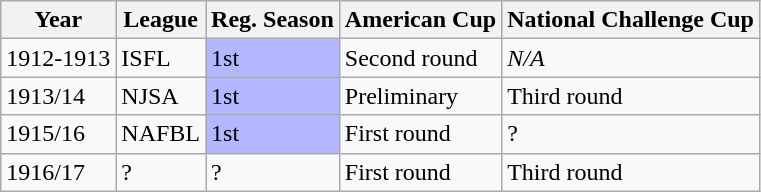<table class="wikitable">
<tr>
<th>Year</th>
<th>League</th>
<th>Reg. Season</th>
<th>American Cup</th>
<th>National Challenge Cup</th>
</tr>
<tr>
<td>1912-1913</td>
<td>ISFL</td>
<td bgcolor="B3B7FF">1st</td>
<td>Second round</td>
<td><em>N/A</em></td>
</tr>
<tr>
<td>1913/14</td>
<td>NJSA</td>
<td bgcolor="B3B7FF">1st</td>
<td>Preliminary</td>
<td>Third round</td>
</tr>
<tr>
<td>1915/16</td>
<td>NAFBL</td>
<td bgcolor="B3B7FF">1st</td>
<td>First round</td>
<td>?</td>
</tr>
<tr>
<td>1916/17</td>
<td>?</td>
<td>?</td>
<td>First round</td>
<td>Third round</td>
</tr>
</table>
